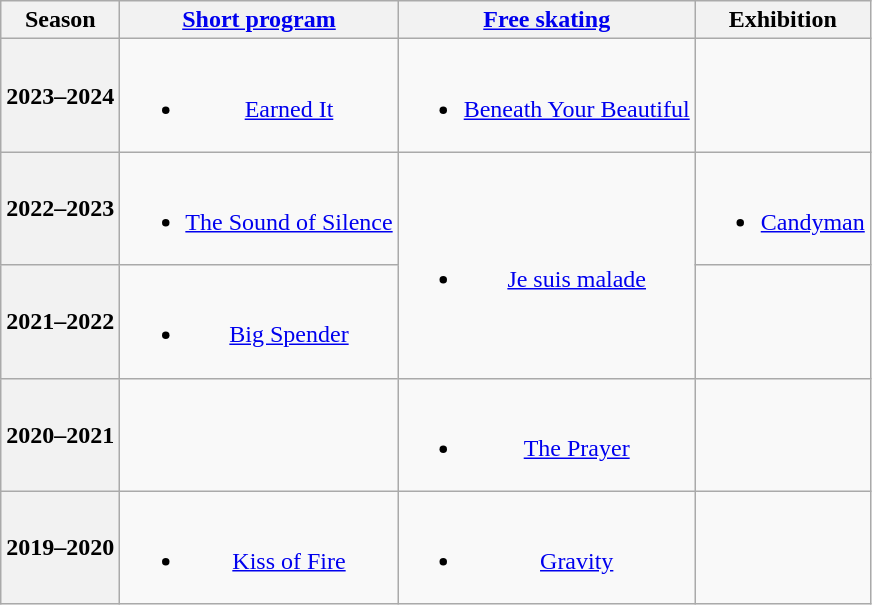<table class=wikitable style=text-align:center>
<tr>
<th>Season</th>
<th><a href='#'>Short program</a></th>
<th><a href='#'>Free skating</a></th>
<th>Exhibition</th>
</tr>
<tr>
<th>2023–2024 <br> </th>
<td><br><ul><li><a href='#'>Earned It</a> <br> </li></ul></td>
<td><br><ul><li><a href='#'>Beneath Your Beautiful</a> <br> </li></ul></td>
<td></td>
</tr>
<tr>
<th>2022–2023 <br> </th>
<td><br><ul><li><a href='#'>The Sound of Silence</a> <br> </li></ul></td>
<td rowspan=2><br><ul><li><a href='#'>Je suis malade</a> <br> </li></ul></td>
<td><br><ul><li><a href='#'>Candyman</a> <br></li></ul></td>
</tr>
<tr>
<th>2021–2022 <br> </th>
<td><br><ul><li><a href='#'>Big Spender</a> <br> </li></ul></td>
<td></td>
</tr>
<tr>
<th>2020–2021<br></th>
<td></td>
<td><br><ul><li><a href='#'>The Prayer</a><br></li></ul></td>
<td></td>
</tr>
<tr>
<th>2019–2020<br></th>
<td><br><ul><li><a href='#'>Kiss of Fire</a><br></li></ul></td>
<td><br><ul><li><a href='#'>Gravity</a><br></li></ul></td>
<td></td>
</tr>
</table>
